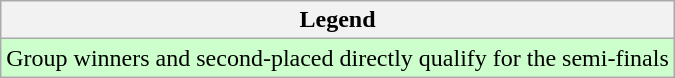<table class="wikitable">
<tr>
<th>Legend</th>
</tr>
<tr style="background:#cfc;">
<td>Group winners and second-placed directly qualify for the semi-finals</td>
</tr>
</table>
